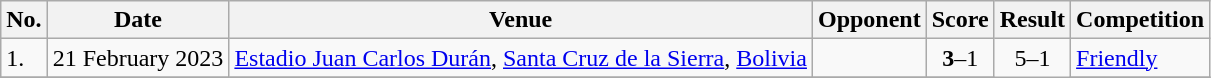<table class="wikitable">
<tr>
<th>No.</th>
<th>Date</th>
<th>Venue</th>
<th>Opponent</th>
<th>Score</th>
<th>Result</th>
<th>Competition</th>
</tr>
<tr>
<td>1.</td>
<td>21 February 2023</td>
<td><a href='#'>Estadio Juan Carlos Durán</a>, <a href='#'>Santa Cruz de la Sierra</a>, <a href='#'>Bolivia</a></td>
<td></td>
<td align=center><strong>3</strong>–1</td>
<td rowspan=2 align=center>5–1</td>
<td><a href='#'>Friendly</a></td>
</tr>
<tr>
</tr>
</table>
